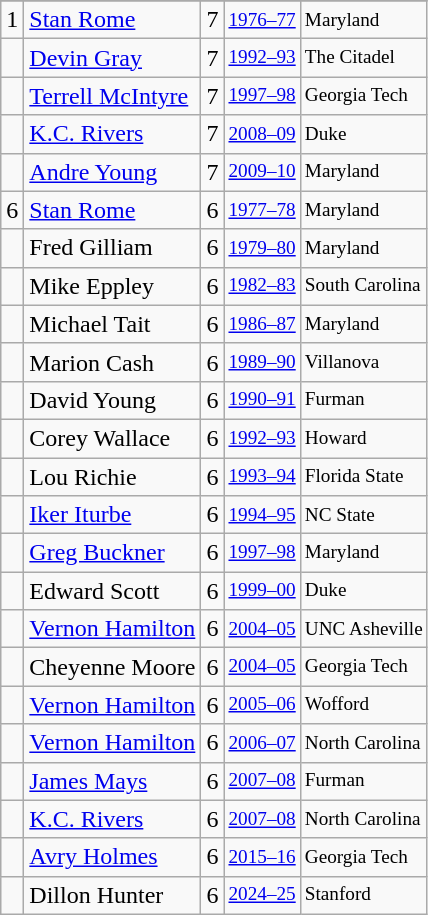<table class="wikitable">
<tr>
</tr>
<tr>
<td>1</td>
<td><a href='#'>Stan Rome</a></td>
<td>7</td>
<td style="font-size:80%;"><a href='#'>1976–77</a></td>
<td style="font-size:80%;">Maryland</td>
</tr>
<tr>
<td></td>
<td><a href='#'>Devin Gray</a></td>
<td>7</td>
<td style="font-size:80%;"><a href='#'>1992–93</a></td>
<td style="font-size:80%;">The Citadel</td>
</tr>
<tr>
<td></td>
<td><a href='#'>Terrell McIntyre</a></td>
<td>7</td>
<td style="font-size:80%;"><a href='#'>1997–98</a></td>
<td style="font-size:80%;">Georgia Tech</td>
</tr>
<tr>
<td></td>
<td><a href='#'>K.C. Rivers</a></td>
<td>7</td>
<td style="font-size:80%;"><a href='#'>2008–09</a></td>
<td style="font-size:80%;">Duke</td>
</tr>
<tr>
<td></td>
<td><a href='#'>Andre Young</a></td>
<td>7</td>
<td style="font-size:80%;"><a href='#'>2009–10</a></td>
<td style="font-size:80%;">Maryland</td>
</tr>
<tr>
<td>6</td>
<td><a href='#'>Stan Rome</a></td>
<td>6</td>
<td style="font-size:80%;"><a href='#'>1977–78</a></td>
<td style="font-size:80%;">Maryland</td>
</tr>
<tr>
<td></td>
<td>Fred Gilliam</td>
<td>6</td>
<td style="font-size:80%;"><a href='#'>1979–80</a></td>
<td style="font-size:80%;">Maryland</td>
</tr>
<tr>
<td></td>
<td>Mike Eppley</td>
<td>6</td>
<td style="font-size:80%;"><a href='#'>1982–83</a></td>
<td style="font-size:80%;">South Carolina</td>
</tr>
<tr>
<td></td>
<td>Michael Tait</td>
<td>6</td>
<td style="font-size:80%;"><a href='#'>1986–87</a></td>
<td style="font-size:80%;">Maryland</td>
</tr>
<tr>
<td></td>
<td>Marion Cash</td>
<td>6</td>
<td style="font-size:80%;"><a href='#'>1989–90</a></td>
<td style="font-size:80%;">Villanova</td>
</tr>
<tr>
<td></td>
<td>David Young</td>
<td>6</td>
<td style="font-size:80%;"><a href='#'>1990–91</a></td>
<td style="font-size:80%;">Furman</td>
</tr>
<tr>
<td></td>
<td>Corey Wallace</td>
<td>6</td>
<td style="font-size:80%;"><a href='#'>1992–93</a></td>
<td style="font-size:80%;">Howard</td>
</tr>
<tr>
<td></td>
<td>Lou Richie</td>
<td>6</td>
<td style="font-size:80%;"><a href='#'>1993–94</a></td>
<td style="font-size:80%;">Florida State</td>
</tr>
<tr>
<td></td>
<td><a href='#'>Iker Iturbe</a></td>
<td>6</td>
<td style="font-size:80%;"><a href='#'>1994–95</a></td>
<td style="font-size:80%;">NC State</td>
</tr>
<tr>
<td></td>
<td><a href='#'>Greg Buckner</a></td>
<td>6</td>
<td style="font-size:80%;"><a href='#'>1997–98</a></td>
<td style="font-size:80%;">Maryland</td>
</tr>
<tr>
<td></td>
<td>Edward Scott</td>
<td>6</td>
<td style="font-size:80%;"><a href='#'>1999–00</a></td>
<td style="font-size:80%;">Duke</td>
</tr>
<tr>
<td></td>
<td><a href='#'>Vernon Hamilton</a></td>
<td>6</td>
<td style="font-size:80%;"><a href='#'>2004–05</a></td>
<td style="font-size:80%;">UNC Asheville</td>
</tr>
<tr>
<td></td>
<td>Cheyenne Moore</td>
<td>6</td>
<td style="font-size:80%;"><a href='#'>2004–05</a></td>
<td style="font-size:80%;">Georgia Tech</td>
</tr>
<tr>
<td></td>
<td><a href='#'>Vernon Hamilton</a></td>
<td>6</td>
<td style="font-size:80%;"><a href='#'>2005–06</a></td>
<td style="font-size:80%;">Wofford</td>
</tr>
<tr>
<td></td>
<td><a href='#'>Vernon Hamilton</a></td>
<td>6</td>
<td style="font-size:80%;"><a href='#'>2006–07</a></td>
<td style="font-size:80%;">North Carolina</td>
</tr>
<tr>
<td></td>
<td><a href='#'>James Mays</a></td>
<td>6</td>
<td style="font-size:80%;"><a href='#'>2007–08</a></td>
<td style="font-size:80%;">Furman</td>
</tr>
<tr>
<td></td>
<td><a href='#'>K.C. Rivers</a></td>
<td>6</td>
<td style="font-size:80%;"><a href='#'>2007–08</a></td>
<td style="font-size:80%;">North Carolina</td>
</tr>
<tr>
<td></td>
<td><a href='#'>Avry Holmes</a></td>
<td>6</td>
<td style="font-size:80%;"><a href='#'>2015–16</a></td>
<td style="font-size:80%;">Georgia Tech</td>
</tr>
<tr>
<td></td>
<td>Dillon Hunter</td>
<td>6</td>
<td style="font-size:80%;"><a href='#'>2024–25</a></td>
<td style="font-size:80%;">Stanford</td>
</tr>
</table>
